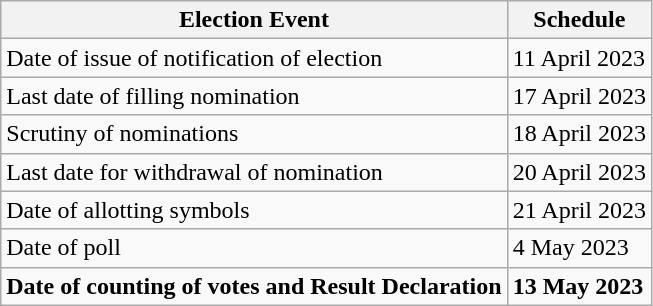<table class="wikitable">
<tr>
<th>Election Event</th>
<th>Schedule</th>
</tr>
<tr>
<td>Date of issue of notification of election</td>
<td>11 April 2023</td>
</tr>
<tr>
<td>Last date of filling nomination</td>
<td>17 April 2023</td>
</tr>
<tr>
<td>Scrutiny of nominations</td>
<td>18 April 2023</td>
</tr>
<tr>
<td>Last date for withdrawal of nomination</td>
<td>20 April 2023</td>
</tr>
<tr>
<td>Date of allotting symbols</td>
<td>21 April 2023</td>
</tr>
<tr>
<td>Date of poll</td>
<td>4 May 2023</td>
</tr>
<tr>
<td><strong>Date of counting of votes and Result Declaration</strong></td>
<td><strong>13 May 2023</strong></td>
</tr>
</table>
